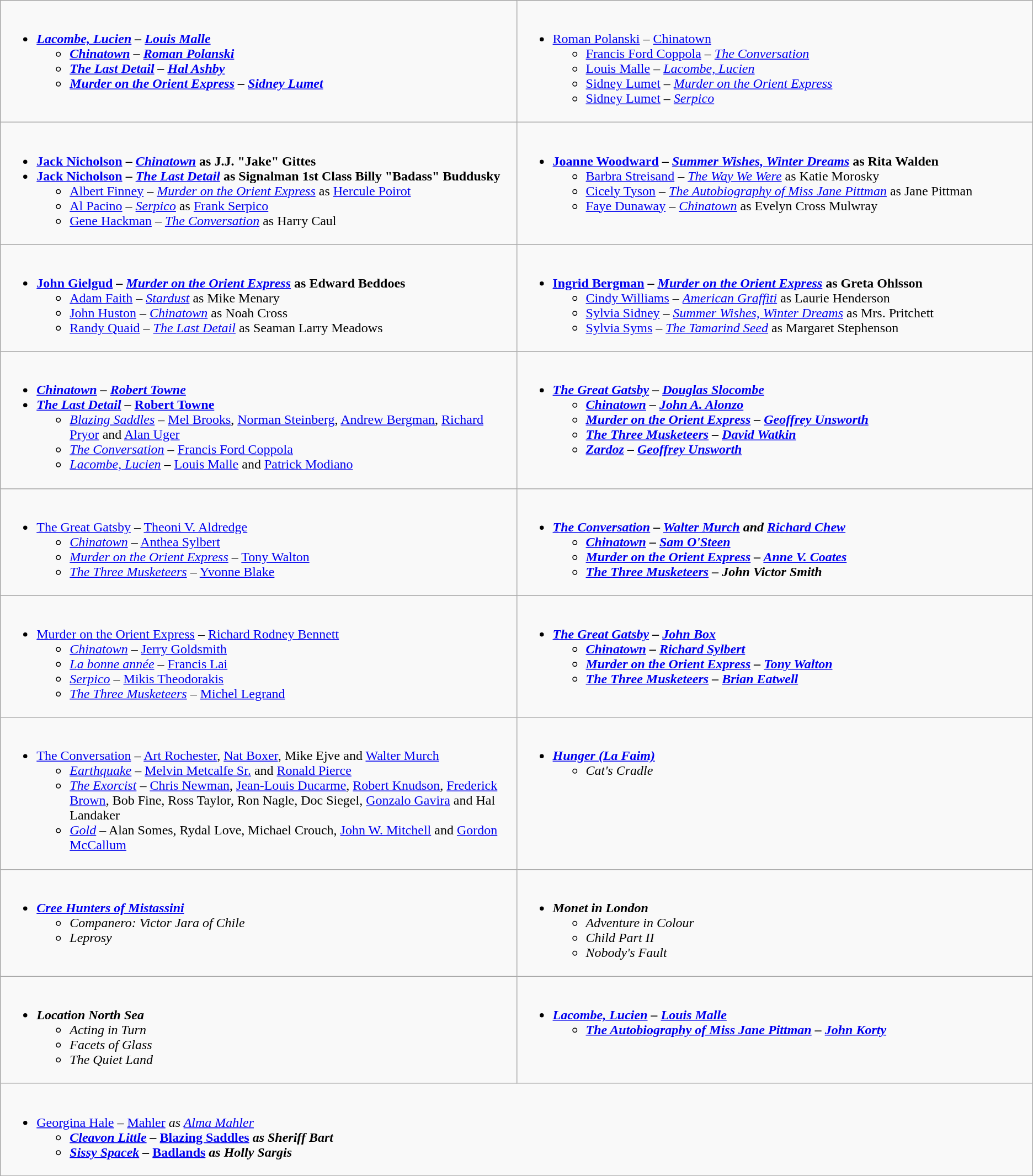<table class=wikitable>
<tr>
<td valign="top" width="50%"><br><ul><li><strong><em><a href='#'>Lacombe, Lucien</a><em> – <a href='#'>Louis Malle</a><strong><ul><li></em><a href='#'>Chinatown</a><em> – <a href='#'>Roman Polanski</a></li><li></em><a href='#'>The Last Detail</a><em> – <a href='#'>Hal Ashby</a></li><li></em><a href='#'>Murder on the Orient Express</a><em> – <a href='#'>Sidney Lumet</a></li></ul></li></ul></td>
<td valign="top" width="50%"><br><ul><li></strong><a href='#'>Roman Polanski</a> – </em><a href='#'>Chinatown</a></em></strong><ul><li><a href='#'>Francis Ford Coppola</a> – <em><a href='#'>The Conversation</a></em></li><li><a href='#'>Louis Malle</a> – <em><a href='#'>Lacombe, Lucien</a></em></li><li><a href='#'>Sidney Lumet</a> – <em><a href='#'>Murder on the Orient Express</a></em></li><li><a href='#'>Sidney Lumet</a> – <em><a href='#'>Serpico</a></em></li></ul></li></ul></td>
</tr>
<tr>
<td valign="top" width="50%"><br><ul><li><strong><a href='#'>Jack Nicholson</a> – <em><a href='#'>Chinatown</a></em> as J.J. "Jake" Gittes</strong></li><li><strong><a href='#'>Jack Nicholson</a> – <em><a href='#'>The Last Detail</a></em> as Signalman 1st Class Billy "Badass" Buddusky</strong><ul><li><a href='#'>Albert Finney</a> – <em><a href='#'>Murder on the Orient Express</a></em> as <a href='#'>Hercule Poirot</a></li><li><a href='#'>Al Pacino</a> – <em><a href='#'>Serpico</a></em> as <a href='#'>Frank Serpico</a></li><li><a href='#'>Gene Hackman</a> – <em><a href='#'>The Conversation</a></em> as Harry Caul</li></ul></li></ul></td>
<td valign="top" width="50%"><br><ul><li><strong><a href='#'>Joanne Woodward</a> – <em><a href='#'>Summer Wishes, Winter Dreams</a></em> as Rita Walden</strong><ul><li><a href='#'>Barbra Streisand</a> – <em><a href='#'>The Way We Were</a></em> as Katie Morosky</li><li><a href='#'>Cicely Tyson</a> – <em><a href='#'>The Autobiography of Miss Jane Pittman</a></em> as Jane Pittman</li><li><a href='#'>Faye Dunaway</a> – <em><a href='#'>Chinatown</a></em> as Evelyn Cross Mulwray</li></ul></li></ul></td>
</tr>
<tr>
<td valign="top" width="50%"><br><ul><li><strong><a href='#'>John Gielgud</a> – <em><a href='#'>Murder on the Orient Express</a></em> as Edward Beddoes</strong><ul><li><a href='#'>Adam Faith</a> – <em><a href='#'>Stardust</a></em> as Mike Menary</li><li><a href='#'>John Huston</a> – <em><a href='#'>Chinatown</a></em> as Noah Cross</li><li><a href='#'>Randy Quaid</a> – <em><a href='#'>The Last Detail</a></em> as Seaman Larry Meadows</li></ul></li></ul></td>
<td valign="top" width="50%"><br><ul><li><strong><a href='#'>Ingrid Bergman</a> – <em><a href='#'>Murder on the Orient Express</a></em> as Greta Ohlsson</strong><ul><li><a href='#'>Cindy Williams</a> – <em><a href='#'>American Graffiti</a></em> as Laurie Henderson</li><li><a href='#'>Sylvia Sidney</a> – <em><a href='#'>Summer Wishes, Winter Dreams</a></em> as Mrs. Pritchett</li><li><a href='#'>Sylvia Syms</a> – <em><a href='#'>The Tamarind Seed</a></em> as Margaret Stephenson</li></ul></li></ul></td>
</tr>
<tr>
<td valign="top" width="50%"><br><ul><li><strong><em><a href='#'>Chinatown</a><em> – <a href='#'>Robert Towne</a><strong></li><li></em></strong><a href='#'>The Last Detail</a></em> – <a href='#'>Robert Towne</a></strong><ul><li><em><a href='#'>Blazing Saddles</a></em> – <a href='#'>Mel Brooks</a>, <a href='#'>Norman Steinberg</a>, <a href='#'>Andrew Bergman</a>, <a href='#'>Richard Pryor</a> and <a href='#'>Alan Uger</a></li><li><em><a href='#'>The Conversation</a></em> – <a href='#'>Francis Ford Coppola</a></li><li><em><a href='#'>Lacombe, Lucien</a></em> – <a href='#'>Louis Malle</a> and <a href='#'>Patrick Modiano</a></li></ul></li></ul></td>
<td valign="top" width="50%"><br><ul><li><strong><em><a href='#'>The Great Gatsby</a><em> – <a href='#'>Douglas Slocombe</a><strong><ul><li></em><a href='#'>Chinatown</a><em> – <a href='#'>John A. Alonzo</a></li><li></em><a href='#'>Murder on the Orient Express</a><em> – <a href='#'>Geoffrey Unsworth</a></li><li></em><a href='#'>The Three Musketeers</a><em> – <a href='#'>David Watkin</a></li><li></em><a href='#'>Zardoz</a><em> – <a href='#'>Geoffrey Unsworth</a></li></ul></li></ul></td>
</tr>
<tr>
<td valign="top" width="50%"><br><ul><li></em></strong><a href='#'>The Great Gatsby</a></em> – <a href='#'>Theoni V. Aldredge</a></strong><ul><li><em><a href='#'>Chinatown</a></em> – <a href='#'>Anthea Sylbert</a></li><li><em><a href='#'>Murder on the Orient Express</a></em> – <a href='#'>Tony Walton</a></li><li><em><a href='#'>The Three Musketeers</a></em> – <a href='#'>Yvonne Blake</a></li></ul></li></ul></td>
<td valign="top" width="50%"><br><ul><li><strong><em><a href='#'>The Conversation</a><em> – <a href='#'>Walter Murch</a> and <a href='#'>Richard Chew</a><strong><ul><li></em><a href='#'>Chinatown</a><em> – <a href='#'>Sam O'Steen</a></li><li></em><a href='#'>Murder on the Orient Express</a><em> – <a href='#'>Anne V. Coates</a></li><li></em><a href='#'>The Three Musketeers</a><em> – John Victor Smith</li></ul></li></ul></td>
</tr>
<tr>
<td valign="top" width="50%"><br><ul><li></em></strong><a href='#'>Murder on the Orient Express</a></em> – <a href='#'>Richard Rodney Bennett</a></strong><ul><li><em><a href='#'>Chinatown</a></em> – <a href='#'>Jerry Goldsmith</a></li><li><em><a href='#'>La bonne année</a></em> – <a href='#'>Francis Lai</a></li><li><em><a href='#'>Serpico</a></em> – <a href='#'>Mikis Theodorakis</a></li><li><em><a href='#'>The Three Musketeers</a></em> – <a href='#'>Michel Legrand</a></li></ul></li></ul></td>
<td valign="top" width="50%"><br><ul><li><strong><em><a href='#'>The Great Gatsby</a><em> – <a href='#'>John Box</a><strong><ul><li></em><a href='#'>Chinatown</a><em> – <a href='#'>Richard Sylbert</a></li><li></em><a href='#'>Murder on the Orient Express</a><em> – <a href='#'>Tony Walton</a></li><li></em><a href='#'>The Three Musketeers</a><em> – <a href='#'>Brian Eatwell</a></li></ul></li></ul></td>
</tr>
<tr>
<td valign="top" width="50%"><br><ul><li></em></strong><a href='#'>The Conversation</a></em> – <a href='#'>Art Rochester</a>, <a href='#'>Nat Boxer</a>, Mike Ejve and <a href='#'>Walter Murch</a></strong><ul><li><em><a href='#'>Earthquake</a></em> – <a href='#'>Melvin Metcalfe Sr.</a> and <a href='#'>Ronald Pierce</a></li><li><em><a href='#'>The Exorcist</a></em> – <a href='#'>Chris Newman</a>, <a href='#'>Jean-Louis Ducarme</a>, <a href='#'>Robert Knudson</a>, <a href='#'>Frederick Brown</a>, Bob Fine, Ross Taylor, Ron Nagle, Doc Siegel, <a href='#'>Gonzalo Gavira</a> and Hal Landaker</li><li><em><a href='#'>Gold</a></em> – Alan Somes, Rydal Love, Michael Crouch, <a href='#'>John W. Mitchell</a> and <a href='#'>Gordon McCallum</a></li></ul></li></ul></td>
<td valign="top" width="50%"><br><ul><li><strong><em><a href='#'>Hunger (La Faim)</a></em></strong><ul><li><em>Cat's Cradle</em></li></ul></li></ul></td>
</tr>
<tr>
<td valign="top" width="50%"><br><ul><li><strong><em><a href='#'>Cree Hunters of Mistassini</a></em></strong><ul><li><em>Companero: Victor Jara of Chile</em></li><li><em>Leprosy</em></li></ul></li></ul></td>
<td valign="top" width="50%"><br><ul><li><strong><em>Monet in London</em></strong><ul><li><em>Adventure in Colour</em></li><li><em>Child Part II</em></li><li><em>Nobody's Fault</em></li></ul></li></ul></td>
</tr>
<tr>
<td valign="top" width="50%"><br><ul><li><strong><em>Location North Sea</em></strong><ul><li><em>Acting in Turn</em></li><li><em>Facets of Glass</em></li><li><em>The Quiet Land</em></li></ul></li></ul></td>
<td valign="top" width="50%"><br><ul><li><strong><em><a href='#'>Lacombe, Lucien</a><em> – <a href='#'>Louis Malle</a><strong><ul><li></em><a href='#'>The Autobiography of Miss Jane Pittman</a><em> – <a href='#'>John Korty</a></li></ul></li></ul></td>
</tr>
<tr>
<td valign="top" width="50%" colspan="2"><br><ul><li></strong><a href='#'>Georgina Hale</a> – </em><a href='#'>Mahler</a><em> as <a href='#'>Alma Mahler</a><strong><ul><li><a href='#'>Cleavon Little</a> – </em><a href='#'>Blazing Saddles</a><em> as Sheriff Bart</li><li><a href='#'>Sissy Spacek</a> – </em><a href='#'>Badlands</a><em> as Holly Sargis</li></ul></li></ul></td>
</tr>
</table>
